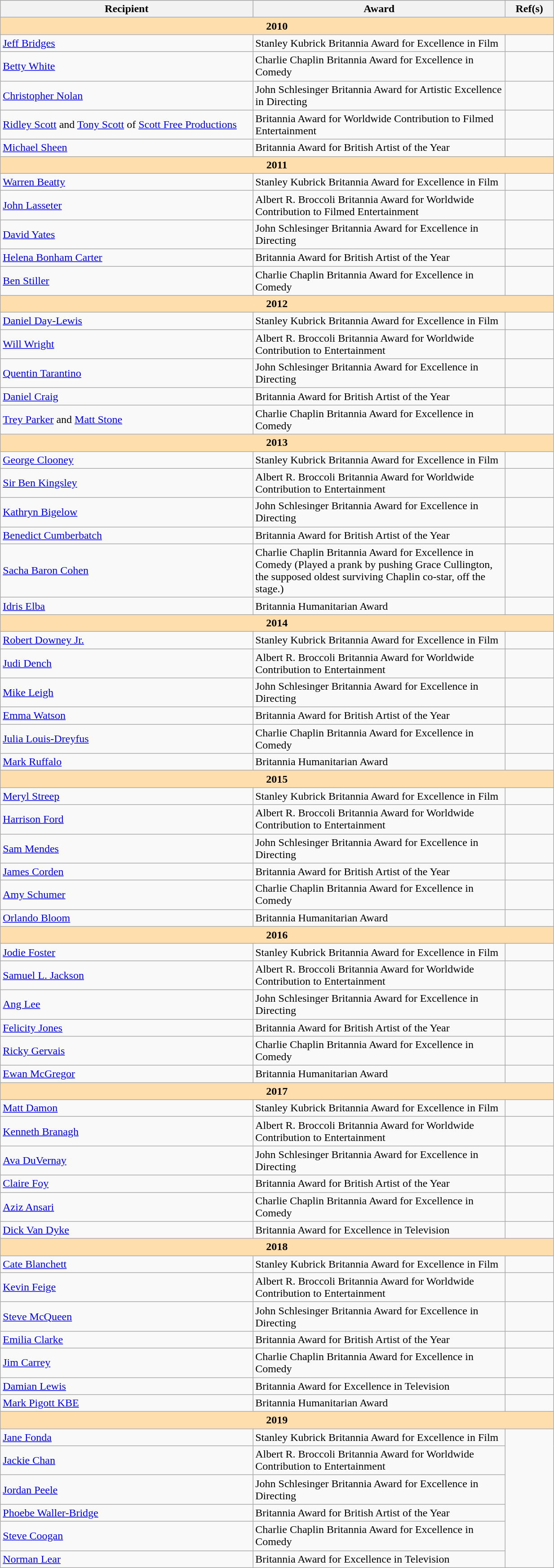<table class="sortable wikitable" width="65%" align="centre">
<tr bgcolor="#bebebe">
<th width="19%">Recipient</th>
<th width="19%">Award</th>
<th width="2%">Ref(s)</th>
</tr>
<tr>
<td colspan="4" style="background:#ffdead;" align="center"><strong>2010</strong></td>
</tr>
<tr>
<td><a href='#'>Jeff Bridges</a></td>
<td>Stanley Kubrick Britannia Award for Excellence in Film</td>
<td align="center"></td>
</tr>
<tr>
<td><a href='#'>Betty White</a></td>
<td>Charlie Chaplin Britannia Award for Excellence in Comedy</td>
<td align="center"></td>
</tr>
<tr>
<td><a href='#'>Christopher Nolan</a></td>
<td>John Schlesinger Britannia Award for Artistic Excellence in Directing</td>
<td align="center"></td>
</tr>
<tr>
<td><a href='#'>Ridley Scott</a> and <a href='#'>Tony Scott</a> of <a href='#'>Scott Free Productions</a></td>
<td>Britannia Award for Worldwide Contribution to Filmed Entertainment</td>
<td align="center"></td>
</tr>
<tr>
<td><a href='#'>Michael Sheen</a></td>
<td>Britannia Award for British Artist of the Year</td>
<td align="center"></td>
</tr>
<tr>
<td colspan="4" style="background:#ffdead;" align="center"><strong>2011</strong></td>
</tr>
<tr>
<td><a href='#'>Warren Beatty</a></td>
<td>Stanley Kubrick Britannia Award for Excellence in Film</td>
<td align="center"></td>
</tr>
<tr>
<td><a href='#'>John Lasseter</a></td>
<td>Albert R. Broccoli Britannia Award for Worldwide Contribution to Filmed Entertainment</td>
<td align="center"></td>
</tr>
<tr>
<td><a href='#'>David Yates</a></td>
<td>John Schlesinger Britannia Award for Excellence in Directing</td>
<td align="center"></td>
</tr>
<tr>
<td><a href='#'>Helena Bonham Carter</a></td>
<td>Britannia Award for British Artist of the Year</td>
<td align="center"></td>
</tr>
<tr>
<td><a href='#'>Ben Stiller</a></td>
<td>Charlie Chaplin Britannia Award for Excellence in Comedy</td>
<td align="center"></td>
</tr>
<tr>
<td colspan="4" style="background:#ffdead;" align="center"><strong>2012</strong></td>
</tr>
<tr>
<td><a href='#'>Daniel Day-Lewis</a></td>
<td>Stanley Kubrick Britannia Award for Excellence in Film</td>
<td align="center"></td>
</tr>
<tr>
<td><a href='#'>Will Wright</a></td>
<td>Albert R. Broccoli Britannia Award for Worldwide Contribution to Entertainment</td>
<td align="center"></td>
</tr>
<tr>
<td><a href='#'>Quentin Tarantino</a></td>
<td>John Schlesinger Britannia Award for Excellence in Directing</td>
<td align="center"></td>
</tr>
<tr>
<td><a href='#'>Daniel Craig</a></td>
<td>Britannia Award for British Artist of the Year</td>
<td align="center"></td>
</tr>
<tr>
<td><a href='#'>Trey Parker</a> and <a href='#'>Matt Stone</a></td>
<td>Charlie Chaplin Britannia Award for Excellence in Comedy</td>
<td align="center"></td>
</tr>
<tr>
<td colspan="5" style="background:#ffdead;" align="center"><strong>2013</strong></td>
</tr>
<tr>
<td><a href='#'>George Clooney</a></td>
<td>Stanley Kubrick Britannia Award for Excellence in Film</td>
<td align="center"></td>
</tr>
<tr>
<td><a href='#'>Sir Ben Kingsley</a></td>
<td>Albert R. Broccoli Britannia Award for Worldwide Contribution to Entertainment</td>
<td align="center"></td>
</tr>
<tr>
<td><a href='#'>Kathryn Bigelow</a></td>
<td>John Schlesinger Britannia Award for Excellence in Directing</td>
<td align="center"></td>
</tr>
<tr>
<td><a href='#'>Benedict Cumberbatch</a></td>
<td>Britannia Award for British Artist of the Year</td>
<td align="center"></td>
</tr>
<tr>
<td><a href='#'>Sacha Baron Cohen</a></td>
<td>Charlie Chaplin Britannia Award for Excellence in Comedy (Played a prank by pushing Grace Cullington, the supposed oldest surviving Chaplin co-star, off the stage.)</td>
<td align="center"></td>
</tr>
<tr>
<td><a href='#'>Idris Elba</a></td>
<td>Britannia Humanitarian Award</td>
<td align="center"></td>
</tr>
<tr>
<td colspan="5" style="background:#ffdead;" align="center"><strong>2014</strong></td>
</tr>
<tr>
<td><a href='#'>Robert Downey Jr.</a></td>
<td>Stanley Kubrick Britannia Award for Excellence in Film</td>
<td align="center"></td>
</tr>
<tr>
<td><a href='#'>Judi Dench</a></td>
<td>Albert R. Broccoli Britannia Award for Worldwide Contribution to Entertainment</td>
<td align="center"></td>
</tr>
<tr>
<td><a href='#'>Mike Leigh</a></td>
<td>John Schlesinger Britannia Award for Excellence in Directing</td>
<td align="center"></td>
</tr>
<tr>
<td><a href='#'>Emma Watson</a></td>
<td>Britannia Award for British Artist of the Year</td>
<td align="center"></td>
</tr>
<tr>
<td><a href='#'>Julia Louis-Dreyfus</a></td>
<td>Charlie Chaplin Britannia Award for Excellence in Comedy</td>
<td align="center"></td>
</tr>
<tr>
<td><a href='#'>Mark Ruffalo</a></td>
<td>Britannia Humanitarian Award</td>
<td align="center"></td>
</tr>
<tr>
<td colspan="5" style="background:#ffdead;" align="center"><strong>2015</strong></td>
</tr>
<tr>
<td><a href='#'>Meryl Streep</a></td>
<td>Stanley Kubrick Britannia Award for Excellence in Film</td>
<td align="center"></td>
</tr>
<tr>
<td><a href='#'>Harrison Ford</a></td>
<td>Albert R. Broccoli Britannia Award for Worldwide Contribution to Entertainment</td>
<td align="center"></td>
</tr>
<tr>
<td><a href='#'>Sam Mendes</a></td>
<td>John Schlesinger Britannia Award for Excellence in Directing</td>
<td align="center"></td>
</tr>
<tr>
<td><a href='#'>James Corden</a></td>
<td>Britannia Award for British Artist of the Year</td>
<td align="center"></td>
</tr>
<tr>
<td><a href='#'>Amy Schumer</a></td>
<td>Charlie Chaplin Britannia Award for Excellence in Comedy</td>
<td align="center"></td>
</tr>
<tr>
<td><a href='#'>Orlando Bloom</a></td>
<td>Britannia Humanitarian Award</td>
<td align="center"></td>
</tr>
<tr>
<td colspan="5" style="background:#ffdead;" align="center"><strong>2016</strong></td>
</tr>
<tr>
<td><a href='#'>Jodie Foster</a></td>
<td>Stanley Kubrick Britannia Award for Excellence in Film</td>
<td align="center"></td>
</tr>
<tr>
<td><a href='#'>Samuel L. Jackson</a></td>
<td>Albert R. Broccoli Britannia Award for Worldwide Contribution to Entertainment</td>
<td align="center"></td>
</tr>
<tr>
<td><a href='#'>Ang Lee</a></td>
<td>John Schlesinger Britannia Award for Excellence in Directing</td>
<td align="center"></td>
</tr>
<tr>
<td><a href='#'>Felicity Jones</a></td>
<td>Britannia Award for British Artist of the Year</td>
<td align="center"></td>
</tr>
<tr>
<td><a href='#'>Ricky Gervais</a></td>
<td>Charlie Chaplin Britannia Award for Excellence in Comedy</td>
<td align="center"></td>
</tr>
<tr>
<td><a href='#'>Ewan McGregor</a></td>
<td>Britannia Humanitarian Award</td>
<td align="center"></td>
</tr>
<tr>
<td colspan="5" style="background:#ffdead;" align="center"><strong>2017</strong></td>
</tr>
<tr>
<td><a href='#'>Matt Damon</a></td>
<td>Stanley Kubrick Britannia Award for Excellence in Film</td>
<td align="center"></td>
</tr>
<tr>
<td><a href='#'>Kenneth Branagh</a></td>
<td>Albert R. Broccoli Britannia Award for Worldwide Contribution to Entertainment</td>
<td align="center"></td>
</tr>
<tr>
<td><a href='#'>Ava DuVernay</a></td>
<td>John Schlesinger Britannia Award for Excellence in Directing</td>
<td align="center"></td>
</tr>
<tr>
<td><a href='#'>Claire Foy</a></td>
<td>Britannia Award for British Artist of the Year</td>
<td align="center"></td>
</tr>
<tr>
<td><a href='#'>Aziz Ansari</a></td>
<td>Charlie Chaplin Britannia Award for Excellence in Comedy</td>
<td align="center"></td>
</tr>
<tr>
<td><a href='#'>Dick Van Dyke</a></td>
<td>Britannia Award for Excellence in Television</td>
<td align="center"></td>
</tr>
<tr>
<td colspan="5" style="background:#ffdead;" align="center"><strong>2018</strong></td>
</tr>
<tr>
<td><a href='#'>Cate Blanchett</a></td>
<td>Stanley Kubrick Britannia Award for Excellence in Film</td>
<td align="center"></td>
</tr>
<tr>
<td><a href='#'>Kevin Feige</a></td>
<td>Albert R. Broccoli Britannia Award for Worldwide Contribution to Entertainment</td>
<td align="center"></td>
</tr>
<tr>
<td><a href='#'>Steve McQueen</a></td>
<td>John Schlesinger Britannia Award for Excellence in Directing</td>
<td align="center"></td>
</tr>
<tr>
<td><a href='#'>Emilia Clarke</a></td>
<td>Britannia Award for British Artist of the Year</td>
<td align="center"></td>
</tr>
<tr>
<td><a href='#'>Jim Carrey</a></td>
<td>Charlie Chaplin Britannia Award for Excellence in Comedy</td>
<td align="center"></td>
</tr>
<tr>
<td><a href='#'>Damian Lewis</a></td>
<td>Britannia Award for Excellence in Television</td>
<td align="center"></td>
</tr>
<tr>
<td><a href='#'>Mark Pigott KBE</a></td>
<td>Britannia Humanitarian Award</td>
<td></td>
</tr>
<tr>
<td colspan="5" style="background:#ffdead;" align="center"><strong>2019</strong></td>
</tr>
<tr>
<td><a href='#'>Jane Fonda</a></td>
<td>Stanley Kubrick Britannia Award for Excellence in Film</td>
<td rowspan="6" align="center"></td>
</tr>
<tr>
<td><a href='#'>Jackie Chan</a></td>
<td>Albert R. Broccoli Britannia Award for Worldwide Contribution to Entertainment</td>
</tr>
<tr>
<td><a href='#'>Jordan Peele</a></td>
<td>John Schlesinger Britannia Award for Excellence in Directing</td>
</tr>
<tr>
<td><a href='#'>Phoebe Waller-Bridge</a></td>
<td>Britannia Award for British Artist of the Year</td>
</tr>
<tr>
<td><a href='#'>Steve Coogan</a></td>
<td>Charlie Chaplin Britannia Award for Excellence in Comedy</td>
</tr>
<tr>
<td><a href='#'>Norman Lear</a></td>
<td>Britannia Award for Excellence in Television</td>
</tr>
</table>
